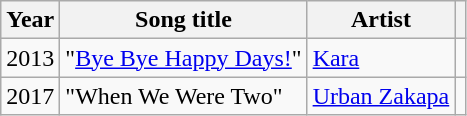<table class="wikitable">
<tr>
<th scope="col">Year</th>
<th>Song title</th>
<th>Artist</th>
<th scope="col" class="unsortable"></th>
</tr>
<tr>
<td>2013</td>
<td>"<a href='#'>Bye Bye Happy Days!</a>"</td>
<td><a href='#'>Kara</a></td>
<td></td>
</tr>
<tr>
<td>2017</td>
<td>"When We Were Two"</td>
<td><a href='#'>Urban Zakapa</a></td>
<td></td>
</tr>
</table>
